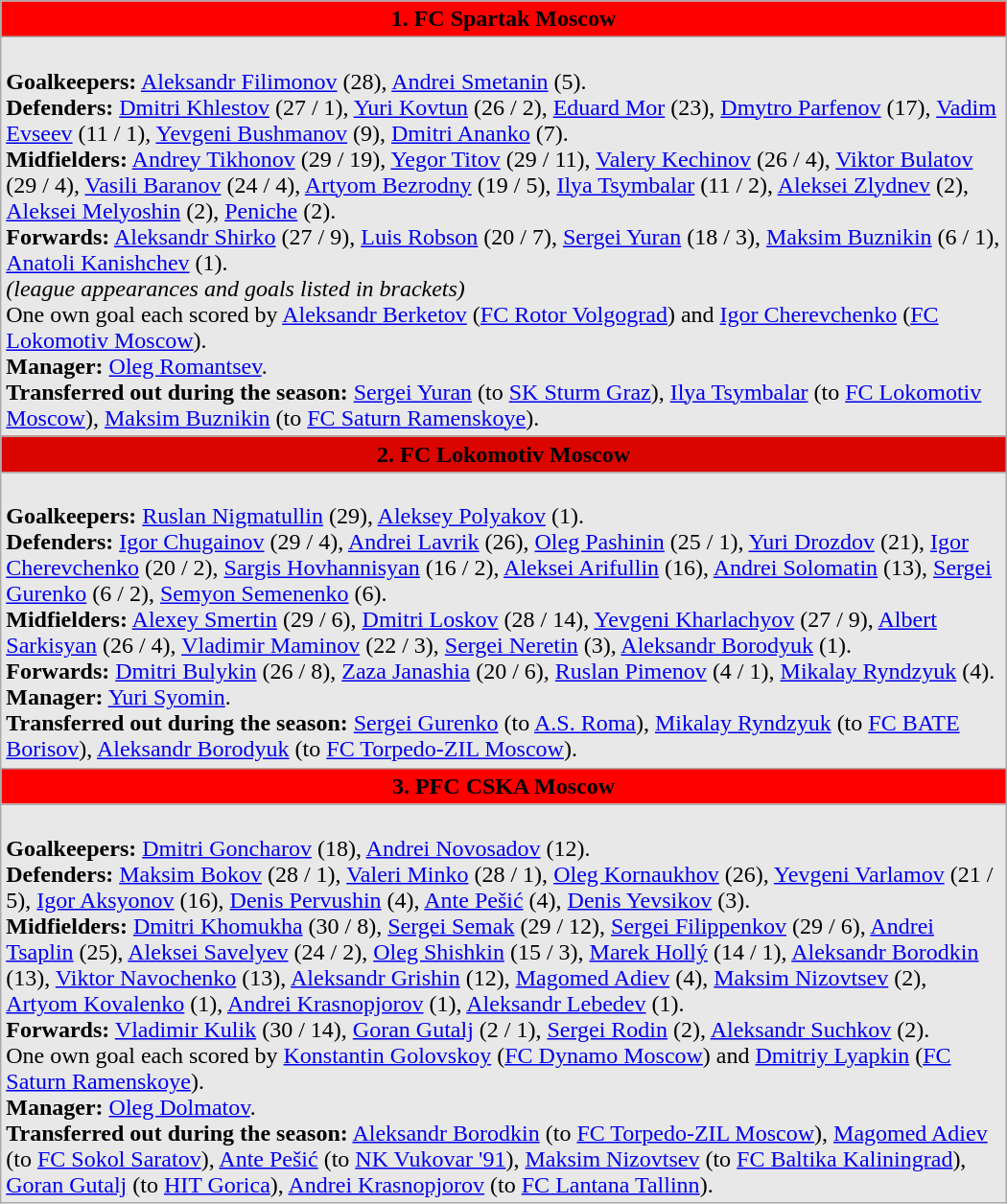<table class="wikitable" Width="700">
<tr bgcolor="#FF0000">
<td align="center" width="700"><span> <strong>1. FC Spartak Moscow</strong> </span></td>
</tr>
<tr bgcolor="#E8E8E8">
<td align="left" width="700"><br><strong>Goalkeepers:</strong> <a href='#'>Aleksandr Filimonov</a> (28), <a href='#'>Andrei Smetanin</a> (5).<br>
<strong>Defenders:</strong> <a href='#'>Dmitri Khlestov</a> (27 / 1), <a href='#'>Yuri Kovtun</a> (26 / 2), <a href='#'>Eduard Mor</a> (23), <a href='#'>Dmytro Parfenov</a>  (17), <a href='#'>Vadim Evseev</a> (11 / 1), <a href='#'>Yevgeni Bushmanov</a> (9), <a href='#'>Dmitri Ananko</a> (7).<br>
<strong>Midfielders:</strong> <a href='#'>Andrey Tikhonov</a> (29 / 19), <a href='#'>Yegor Titov</a> (29 / 11), <a href='#'>Valery Kechinov</a> (26 / 4), <a href='#'>Viktor Bulatov</a> (29 / 4), <a href='#'>Vasili Baranov</a>  (24 / 4), <a href='#'>Artyom Bezrodny</a> (19 / 5), <a href='#'>Ilya Tsymbalar</a> (11 / 2), <a href='#'>Aleksei Zlydnev</a> (2), <a href='#'>Aleksei Melyoshin</a> (2), <a href='#'>Peniche</a>  (2).<br>
<strong>Forwards:</strong> <a href='#'>Aleksandr Shirko</a> (27 / 9), <a href='#'>Luis Robson</a>  (20 / 7), <a href='#'>Sergei Yuran</a> (18 / 3), <a href='#'>Maksim Buznikin</a> (6 / 1), <a href='#'>Anatoli Kanishchev</a> (1).<br><em>(league appearances and goals listed in brackets)</em><br>One own goal each scored by <a href='#'>Aleksandr Berketov</a> (<a href='#'>FC Rotor Volgograd</a>) and <a href='#'>Igor Cherevchenko</a>  (<a href='#'>FC Lokomotiv Moscow</a>).<br><strong>Manager:</strong> <a href='#'>Oleg Romantsev</a>.<br><strong>Transferred out during the season:</strong> <a href='#'>Sergei Yuran</a> (to  <a href='#'>SK Sturm Graz</a>), <a href='#'>Ilya Tsymbalar</a> (to <a href='#'>FC Lokomotiv Moscow</a>), <a href='#'>Maksim Buznikin</a> (to <a href='#'>FC Saturn Ramenskoye</a>).</td>
</tr>
<tr bgcolor="#DB0500">
<td align="center" width="700"><span> <strong>2. FC Lokomotiv Moscow</strong> </span></td>
</tr>
<tr bgcolor="#E8E8E8">
<td align="left" width="700"><br><strong>Goalkeepers:</strong> <a href='#'>Ruslan Nigmatullin</a> (29), <a href='#'>Aleksey Polyakov</a>  (1).<br>
<strong>Defenders:</strong> <a href='#'>Igor Chugainov</a> (29 / 4), <a href='#'>Andrei Lavrik</a>  (26), <a href='#'>Oleg Pashinin</a>  (25 / 1), <a href='#'>Yuri Drozdov</a> (21), <a href='#'>Igor Cherevchenko</a>  (20 / 2), <a href='#'>Sargis Hovhannisyan</a>  (16 / 2), <a href='#'>Aleksei Arifullin</a> (16), <a href='#'>Andrei Solomatin</a> (13), <a href='#'>Sergei Gurenko</a>  (6 / 2), <a href='#'>Semyon Semenenko</a> (6).<br>
<strong>Midfielders:</strong> <a href='#'>Alexey Smertin</a> (29 / 6), <a href='#'>Dmitri Loskov</a> (28 / 14), <a href='#'>Yevgeni Kharlachyov</a> (27 / 9), <a href='#'>Albert Sarkisyan</a>  (26 / 4), <a href='#'>Vladimir Maminov</a>  (22 / 3), <a href='#'>Sergei Neretin</a> (3), <a href='#'>Aleksandr Borodyuk</a> (1).<br>
<strong>Forwards:</strong> <a href='#'>Dmitri Bulykin</a> (26 / 8), <a href='#'>Zaza Janashia</a>  (20 / 6), <a href='#'>Ruslan Pimenov</a> (4 / 1), <a href='#'>Mikalay Ryndzyuk</a>  (4).<br><strong>Manager:</strong> <a href='#'>Yuri Syomin</a>.<br><strong>Transferred out during the season:</strong> <a href='#'>Sergei Gurenko</a>  (to  <a href='#'>A.S. Roma</a>), <a href='#'>Mikalay Ryndzyuk</a>  (to  <a href='#'>FC BATE Borisov</a>), <a href='#'>Aleksandr Borodyuk</a> (to <a href='#'>FC Torpedo-ZIL Moscow</a>).</td>
</tr>
<tr bgcolor="#FF0000">
<td align="center" width="700"><span> <strong>3. PFC CSKA Moscow</strong> </span></td>
</tr>
<tr bgcolor="#E8E8E8">
<td align="left" width="700"><br><strong>Goalkeepers:</strong> <a href='#'>Dmitri Goncharov</a> (18), <a href='#'>Andrei Novosadov</a> (12).<br>
<strong>Defenders:</strong> <a href='#'>Maksim Bokov</a> (28 / 1), <a href='#'>Valeri Minko</a> (28 / 1), <a href='#'>Oleg Kornaukhov</a> (26), <a href='#'>Yevgeni Varlamov</a> (21 / 5), <a href='#'>Igor Aksyonov</a> (16), <a href='#'>Denis Pervushin</a> (4), <a href='#'>Ante Pešić</a>  (4), <a href='#'>Denis Yevsikov</a> (3).<br>
<strong>Midfielders:</strong> <a href='#'>Dmitri Khomukha</a>  (30 / 8), <a href='#'>Sergei Semak</a> (29 / 12), <a href='#'>Sergei Filippenkov</a> (29 / 6), <a href='#'>Andrei Tsaplin</a> (25), <a href='#'>Aleksei Savelyev</a> (24 / 2), <a href='#'>Oleg Shishkin</a>  (15 / 3), <a href='#'>Marek Hollý</a>  (14 / 1), <a href='#'>Aleksandr Borodkin</a> (13), <a href='#'>Viktor Navochenko</a> (13), <a href='#'>Aleksandr Grishin</a> (12), <a href='#'>Magomed Adiev</a> (4), <a href='#'>Maksim Nizovtsev</a>  (2), <a href='#'>Artyom Kovalenko</a> (1), <a href='#'>Andrei Krasnopjorov</a>  (1), <a href='#'>Aleksandr Lebedev</a> (1).<br>
<strong>Forwards:</strong> <a href='#'>Vladimir Kulik</a> (30 / 14), <a href='#'>Goran Gutalj</a>  (2 / 1), <a href='#'>Sergei Rodin</a> (2), <a href='#'>Aleksandr Suchkov</a> (2).<br>One own goal each scored by <a href='#'>Konstantin Golovskoy</a> (<a href='#'>FC Dynamo Moscow</a>) and <a href='#'>Dmitriy Lyapkin</a>  (<a href='#'>FC Saturn Ramenskoye</a>).<br><strong>Manager:</strong> <a href='#'>Oleg Dolmatov</a>.<br><strong>Transferred out during the season:</strong> <a href='#'>Aleksandr Borodkin</a> (to <a href='#'>FC Torpedo-ZIL Moscow</a>), <a href='#'>Magomed Adiev</a> (to <a href='#'>FC Sokol Saratov</a>), <a href='#'>Ante Pešić</a>  (to  <a href='#'>NK Vukovar '91</a>), <a href='#'>Maksim Nizovtsev</a>  (to <a href='#'>FC Baltika Kaliningrad</a>), <a href='#'>Goran Gutalj</a>  (to  <a href='#'>HIT Gorica</a>), <a href='#'>Andrei Krasnopjorov</a>  (to  <a href='#'>FC Lantana Tallinn</a>).</td>
</tr>
</table>
